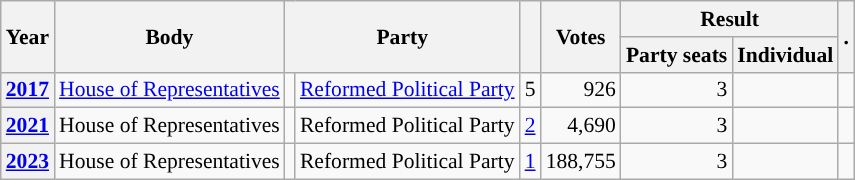<table class="wikitable plainrowheaders sortable" border=2 cellpadding=4 cellspacing=0 style="border: 1px #aaa solid; font-size: 90%; text-align:center;">
<tr>
<th scope="col" rowspan=2>Year</th>
<th scope="col" rowspan=2>Body</th>
<th scope="col" colspan=2 rowspan=2>Party</th>
<th scope="col" rowspan=2></th>
<th scope="col" rowspan=2>Votes</th>
<th scope="colgroup" colspan=2>Result</th>
<th scope="col" rowspan=2 class="unsortable">.</th>
</tr>
<tr>
<th scope="col">Party seats</th>
<th scope="col">Individual</th>
</tr>
<tr>
<th scope="row"><a href='#'>2017</a></th>
<td><a href='#'>House of Representatives</a></td>
<td style="background-color:"></td>
<td><a href='#'>Reformed Political Party</a></td>
<td style=text-align:right>5</td>
<td style=text-align:right>926</td>
<td style=text-align:right>3</td>
<td></td>
<td></td>
</tr>
<tr>
<th scope="row"><a href='#'>2021</a></th>
<td>House of Representatives</td>
<td style="background-color:"></td>
<td>Reformed Political Party</td>
<td style=text-align:right><a href='#'>2</a></td>
<td style=text-align:right>4,690</td>
<td style=text-align:right>3</td>
<td></td>
<td></td>
</tr>
<tr>
<th scope="row"><a href='#'>2023</a></th>
<td>House of Representatives</td>
<td style="background-color:"></td>
<td>Reformed Political Party</td>
<td style=text-align:right><a href='#'>1</a></td>
<td style=text-align:right>188,755</td>
<td style=text-align:right>3</td>
<td></td>
<td></td>
</tr>
</table>
